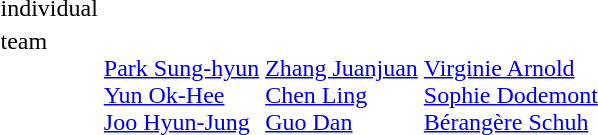<table>
<tr>
<td>individual<br></td>
<td></td>
<td></td>
<td></td>
</tr>
<tr valign="top">
<td>team<br></td>
<td><br> <a href='#'>Park Sung-hyun</a><br><a href='#'>Yun Ok-Hee</a><br><a href='#'>Joo Hyun-Jung</a></td>
<td><br><a href='#'>Zhang Juanjuan</a><br><a href='#'>Chen Ling</a><br><a href='#'>Guo Dan</a></td>
<td><br><a href='#'>Virginie Arnold</a><br><a href='#'>Sophie Dodemont</a><br><a href='#'>Bérangère Schuh</a></td>
</tr>
</table>
